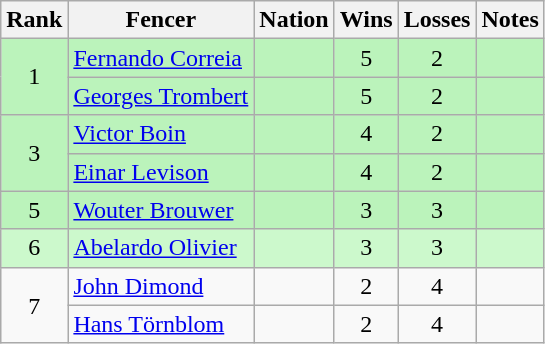<table class="wikitable sortable" style="text-align:center">
<tr>
<th>Rank</th>
<th>Fencer</th>
<th>Nation</th>
<th>Wins</th>
<th>Losses</th>
<th>Notes</th>
</tr>
<tr bgcolor=bbf3bb>
<td rowspan=2>1</td>
<td align=left><a href='#'>Fernando Correia</a></td>
<td align=left></td>
<td>5</td>
<td>2</td>
<td></td>
</tr>
<tr bgcolor=bbf3bb>
<td align=left><a href='#'>Georges Trombert</a></td>
<td align=left></td>
<td>5</td>
<td>2</td>
<td></td>
</tr>
<tr bgcolor=bbf3bb>
<td rowspan=2>3</td>
<td align=left><a href='#'>Victor Boin</a></td>
<td align=left></td>
<td>4</td>
<td>2</td>
<td></td>
</tr>
<tr bgcolor=bbf3bb>
<td align=left><a href='#'>Einar Levison</a></td>
<td align=left></td>
<td>4</td>
<td>2</td>
<td></td>
</tr>
<tr bgcolor=bbf3bb>
<td>5</td>
<td align=left><a href='#'>Wouter Brouwer</a></td>
<td align=left></td>
<td>3</td>
<td>3</td>
<td></td>
</tr>
<tr bgcolor=ccf9cc>
<td>6</td>
<td align=left><a href='#'>Abelardo Olivier</a></td>
<td align=left></td>
<td>3</td>
<td>3</td>
<td></td>
</tr>
<tr>
<td rowspan=2>7</td>
<td align=left><a href='#'>John Dimond</a></td>
<td align=left></td>
<td>2</td>
<td>4</td>
<td></td>
</tr>
<tr>
<td align=left><a href='#'>Hans Törnblom</a></td>
<td align=left></td>
<td>2</td>
<td>4</td>
<td></td>
</tr>
</table>
